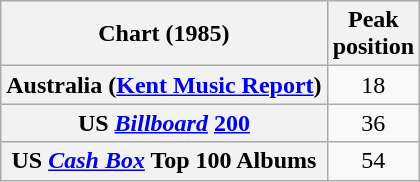<table class="wikitable sortable plainrowheaders" style="text-align:center">
<tr>
<th>Chart (1985)</th>
<th>Peak<br>position</th>
</tr>
<tr>
<th scope="row">Australia (<a href='#'>Kent Music Report</a>)</th>
<td style="text-align:center;">18</td>
</tr>
<tr>
<th scope="row">US <em><a href='#'>Billboard</a></em> <a href='#'>200</a></th>
<td align="center">36</td>
</tr>
<tr>
<th scope="row">US <em><a href='#'>Cash Box</a></em> Top 100 Albums</th>
<td align="center">54</td>
</tr>
</table>
